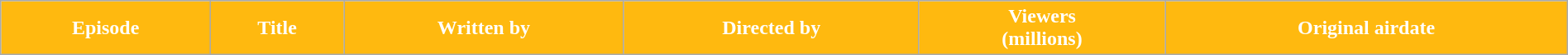<table class="wikitable plainrowheaders" style="width:100%;">
<tr style="color:#fff;">
<th style="background:#FFB90F;">Episode</th>
<th style="background:#FFB90F;">Title</th>
<th style="background:#FFB90F;">Written by</th>
<th style="background:#FFB90F;">Directed by</th>
<th style="background:#FFB90F;">Viewers<br>(millions)</th>
<th style="background:#FFB90F;">Original airdate<br>




</th>
</tr>
</table>
